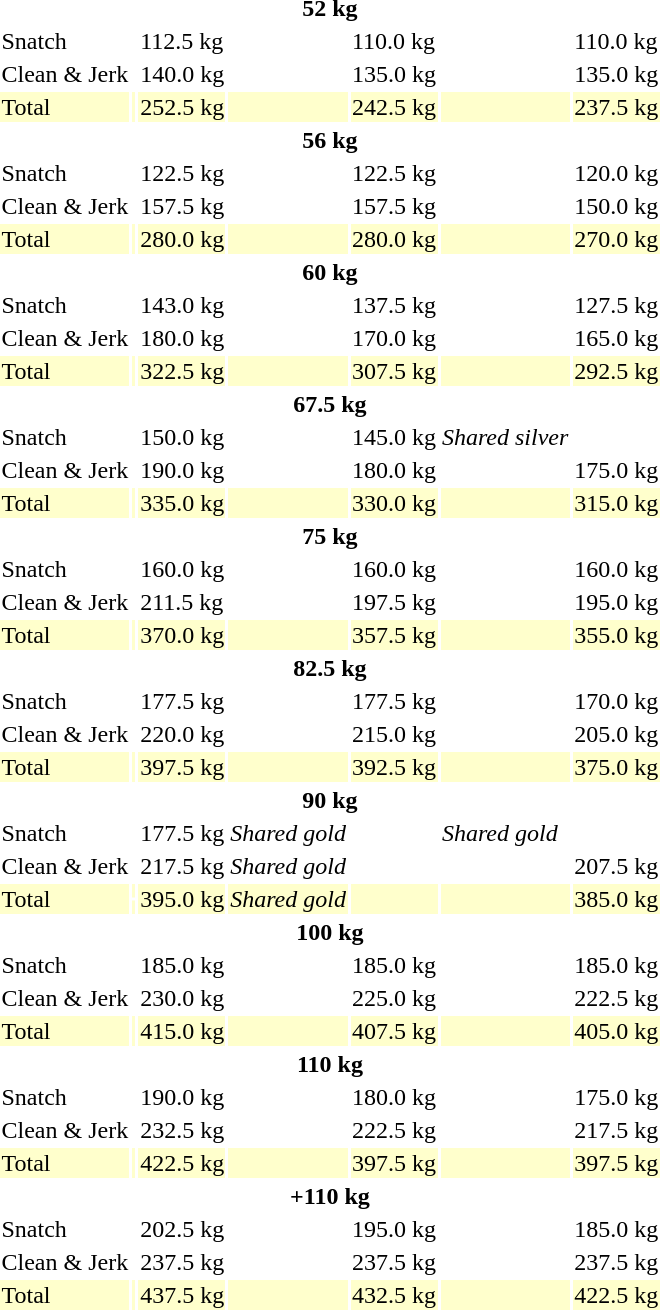<table>
<tr>
<th colspan=7>52 kg</th>
</tr>
<tr>
<td>Snatch</td>
<td></td>
<td>112.5 kg</td>
<td></td>
<td>110.0 kg</td>
<td></td>
<td>110.0 kg</td>
</tr>
<tr>
<td>Clean & Jerk</td>
<td></td>
<td>140.0 kg</td>
<td></td>
<td>135.0 kg</td>
<td></td>
<td>135.0 kg</td>
</tr>
<tr bgcolor=#ffffcc>
<td>Total</td>
<td></td>
<td>252.5 kg</td>
<td></td>
<td>242.5 kg</td>
<td></td>
<td>237.5 kg</td>
</tr>
<tr>
<th colspan=7>56 kg</th>
</tr>
<tr>
<td>Snatch</td>
<td></td>
<td>122.5 kg</td>
<td></td>
<td>122.5 kg</td>
<td></td>
<td>120.0 kg</td>
</tr>
<tr>
<td>Clean & Jerk</td>
<td></td>
<td>157.5 kg</td>
<td></td>
<td>157.5 kg</td>
<td></td>
<td>150.0 kg</td>
</tr>
<tr bgcolor=#ffffcc>
<td>Total</td>
<td></td>
<td>280.0 kg</td>
<td></td>
<td>280.0 kg</td>
<td></td>
<td>270.0 kg</td>
</tr>
<tr>
<th colspan=7>60 kg</th>
</tr>
<tr>
<td>Snatch</td>
<td></td>
<td>143.0 kg<br></td>
<td></td>
<td>137.5 kg</td>
<td></td>
<td>127.5 kg</td>
</tr>
<tr>
<td>Clean & Jerk</td>
<td></td>
<td>180.0 kg</td>
<td></td>
<td>170.0 kg</td>
<td></td>
<td>165.0 kg</td>
</tr>
<tr bgcolor=#ffffcc>
<td>Total</td>
<td></td>
<td>322.5 kg</td>
<td></td>
<td>307.5 kg</td>
<td></td>
<td>292.5 kg</td>
</tr>
<tr>
<th colspan=7>67.5 kg</th>
</tr>
<tr>
<td rowspan=2>Snatch</td>
<td rowspan=2></td>
<td rowspan=2>150.0 kg</td>
<td></td>
<td rowspan=2>145.0 kg</td>
<td rowspan=2><em>Shared silver</em></td>
<td rowspan=2></td>
</tr>
<tr>
<td></td>
</tr>
<tr>
<td>Clean & Jerk</td>
<td></td>
<td>190.0 kg</td>
<td></td>
<td>180.0 kg</td>
<td></td>
<td>175.0 kg</td>
</tr>
<tr bgcolor=#ffffcc>
<td>Total</td>
<td></td>
<td>335.0 kg</td>
<td></td>
<td>330.0 kg</td>
<td></td>
<td>315.0 kg</td>
</tr>
<tr>
<th colspan=7>75 kg</th>
</tr>
<tr>
<td>Snatch</td>
<td></td>
<td>160.0 kg</td>
<td></td>
<td>160.0 kg</td>
<td></td>
<td>160.0 kg</td>
</tr>
<tr>
<td>Clean & Jerk</td>
<td></td>
<td>211.5 kg<br></td>
<td></td>
<td>197.5 kg</td>
<td></td>
<td>195.0 kg</td>
</tr>
<tr bgcolor=#ffffcc>
<td>Total</td>
<td></td>
<td>370.0 kg</td>
<td></td>
<td>357.5 kg</td>
<td></td>
<td>355.0 kg</td>
</tr>
<tr>
<th colspan=7>82.5 kg</th>
</tr>
<tr>
<td>Snatch</td>
<td></td>
<td>177.5 kg</td>
<td></td>
<td>177.5 kg</td>
<td></td>
<td>170.0 kg</td>
</tr>
<tr>
<td>Clean & Jerk</td>
<td></td>
<td>220.0 kg</td>
<td></td>
<td>215.0 kg</td>
<td></td>
<td>205.0 kg</td>
</tr>
<tr bgcolor=#ffffcc>
<td>Total</td>
<td></td>
<td>397.5 kg</td>
<td></td>
<td>392.5 kg</td>
<td></td>
<td>375.0 kg</td>
</tr>
<tr>
<th colspan=7>90 kg</th>
</tr>
<tr>
<td rowspan=3>Snatch</td>
<td></td>
<td rowspan=3>177.5 kg</td>
<td rowspan=3><em>Shared gold</em></td>
<td rowspan=3></td>
<td rowspan=3><em>Shared gold</em></td>
<td rowspan=3></td>
</tr>
<tr>
<td></td>
</tr>
<tr>
<td></td>
</tr>
<tr>
<td rowspan=2>Clean & Jerk</td>
<td></td>
<td rowspan=2>217.5 kg</td>
<td rowspan=2><em>Shared gold</em></td>
<td rowspan=2></td>
<td rowspan=2></td>
<td rowspan=2>207.5 kg</td>
</tr>
<tr>
<td></td>
</tr>
<tr bgcolor=#ffffcc>
<td rowspan=2>Total</td>
<td></td>
<td rowspan=2>395.0 kg</td>
<td rowspan=2><em>Shared gold</em></td>
<td rowspan=2></td>
<td rowspan=2></td>
<td rowspan=2>385.0 kg</td>
</tr>
<tr bgcolor=#ffffcc>
<td></td>
</tr>
<tr>
<th colspan=7>100 kg</th>
</tr>
<tr>
<td>Snatch</td>
<td></td>
<td>185.0 kg</td>
<td></td>
<td>185.0 kg</td>
<td></td>
<td>185.0 kg</td>
</tr>
<tr>
<td>Clean & Jerk</td>
<td></td>
<td>230.0 kg</td>
<td></td>
<td>225.0 kg</td>
<td></td>
<td>222.5 kg</td>
</tr>
<tr bgcolor=#ffffcc>
<td>Total</td>
<td></td>
<td>415.0 kg</td>
<td></td>
<td>407.5 kg</td>
<td></td>
<td>405.0 kg</td>
</tr>
<tr>
<th colspan=7>110 kg</th>
</tr>
<tr>
<td>Snatch</td>
<td></td>
<td>190.0 kg</td>
<td></td>
<td>180.0 kg</td>
<td></td>
<td>175.0 kg</td>
</tr>
<tr>
<td>Clean & Jerk</td>
<td></td>
<td>232.5 kg</td>
<td></td>
<td>222.5 kg</td>
<td></td>
<td>217.5 kg</td>
</tr>
<tr bgcolor=#ffffcc>
<td>Total</td>
<td></td>
<td>422.5 kg</td>
<td></td>
<td>397.5 kg</td>
<td></td>
<td>397.5 kg</td>
</tr>
<tr>
<th colspan=7>+110 kg</th>
</tr>
<tr>
<td>Snatch</td>
<td></td>
<td>202.5 kg</td>
<td></td>
<td>195.0 kg</td>
<td></td>
<td>185.0 kg</td>
</tr>
<tr>
<td>Clean & Jerk</td>
<td></td>
<td>237.5 kg</td>
<td></td>
<td>237.5 kg</td>
<td></td>
<td>237.5 kg</td>
</tr>
<tr bgcolor=#ffffcc>
<td>Total</td>
<td></td>
<td>437.5 kg</td>
<td></td>
<td>432.5 kg</td>
<td></td>
<td>422.5 kg</td>
</tr>
</table>
